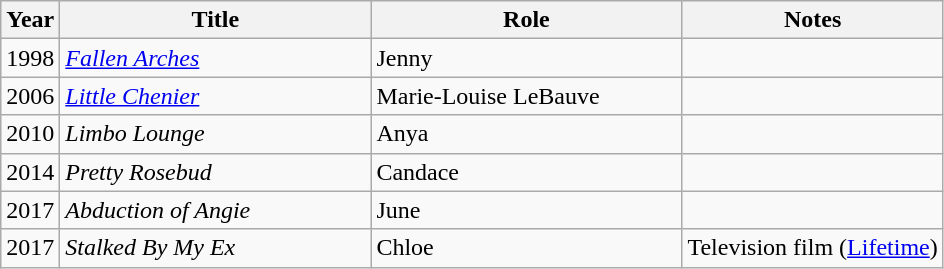<table class="wikitable sortable">
<tr>
<th>Year</th>
<th style="width:200px;">Title</th>
<th style="width:200px;">Role</th>
<th class="unsortable">Notes</th>
</tr>
<tr>
<td>1998</td>
<td><em><a href='#'>Fallen Arches</a></em></td>
<td>Jenny</td>
<td></td>
</tr>
<tr>
<td>2006</td>
<td><em><a href='#'>Little Chenier</a></em></td>
<td>Marie-Louise LeBauve</td>
<td></td>
</tr>
<tr>
<td>2010</td>
<td><em>Limbo Lounge</em></td>
<td>Anya</td>
<td></td>
</tr>
<tr>
<td>2014</td>
<td><em>Pretty Rosebud</em></td>
<td>Candace</td>
<td></td>
</tr>
<tr>
<td>2017</td>
<td><em>Abduction of Angie</em></td>
<td>June</td>
<td></td>
</tr>
<tr>
<td>2017</td>
<td><em>Stalked By My Ex</em></td>
<td>Chloe</td>
<td>Television film (<a href='#'>Lifetime</a>)</td>
</tr>
</table>
